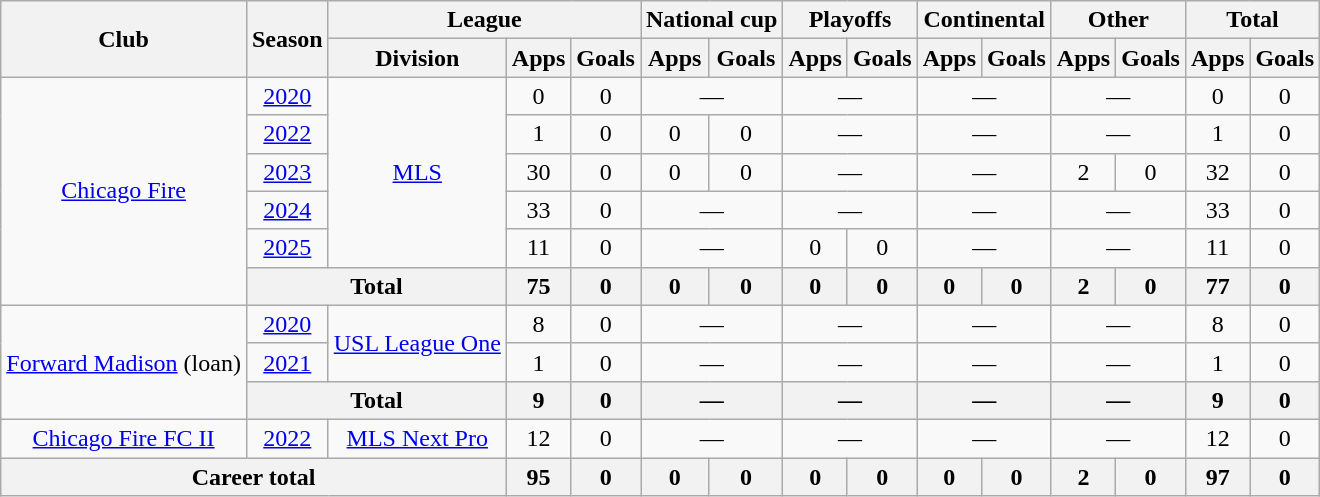<table class=wikitable style=text-align:center>
<tr>
<th rowspan=2>Club</th>
<th rowspan=2>Season</th>
<th colspan=3>League</th>
<th colspan=2>National cup</th>
<th colspan=2>Playoffs</th>
<th colspan=2>Continental</th>
<th colspan=2>Other</th>
<th colspan=2>Total</th>
</tr>
<tr>
<th>Division</th>
<th>Apps</th>
<th>Goals</th>
<th>Apps</th>
<th>Goals</th>
<th>Apps</th>
<th>Goals</th>
<th>Apps</th>
<th>Goals</th>
<th>Apps</th>
<th>Goals</th>
<th>Apps</th>
<th>Goals</th>
</tr>
<tr>
<td rowspan=6><a href='#'>Chicago Fire</a></td>
<td><a href='#'>2020</a></td>
<td rowspan=5><a href='#'>MLS</a></td>
<td>0</td>
<td>0</td>
<td colspan="2">—</td>
<td colspan="2">—</td>
<td colspan="2">—</td>
<td colspan="2">—</td>
<td>0</td>
<td>0</td>
</tr>
<tr>
<td><a href='#'>2022</a></td>
<td>1</td>
<td>0</td>
<td>0</td>
<td>0</td>
<td colspan="2">—</td>
<td colspan="2">—</td>
<td colspan="2">—</td>
<td>1</td>
<td>0</td>
</tr>
<tr>
<td><a href='#'>2023</a></td>
<td>30</td>
<td>0</td>
<td>0</td>
<td>0</td>
<td colspan="2">—</td>
<td colspan="2">—</td>
<td>2</td>
<td>0</td>
<td>32</td>
<td>0</td>
</tr>
<tr>
<td><a href='#'>2024</a></td>
<td>33</td>
<td>0</td>
<td colspan="2">—</td>
<td colspan="2">—</td>
<td colspan="2">—</td>
<td colspan="2">—</td>
<td>33</td>
<td>0</td>
</tr>
<tr>
<td><a href='#'>2025</a></td>
<td>11</td>
<td>0</td>
<td colspan="2">—</td>
<td>0</td>
<td>0</td>
<td colspan="2">—</td>
<td colspan="2">—</td>
<td>11</td>
<td>0</td>
</tr>
<tr>
<th colspan=2>Total</th>
<th>75</th>
<th>0</th>
<th>0</th>
<th>0</th>
<th>0</th>
<th>0</th>
<th>0</th>
<th>0</th>
<th>2</th>
<th>0</th>
<th>77</th>
<th>0</th>
</tr>
<tr>
<td rowspan=3><a href='#'>Forward Madison</a> (loan)</td>
<td><a href='#'>2020</a></td>
<td rowspan=2><a href='#'>USL League One</a></td>
<td>8</td>
<td>0</td>
<td colspan="2">—</td>
<td colspan="2">—</td>
<td colspan="2">—</td>
<td colspan="2">—</td>
<td>8</td>
<td>0</td>
</tr>
<tr>
<td><a href='#'>2021</a></td>
<td>1</td>
<td>0</td>
<td colspan="2">—</td>
<td colspan="2">—</td>
<td colspan="2">—</td>
<td colspan="2">—</td>
<td>1</td>
<td>0</td>
</tr>
<tr>
<th colspan=2>Total</th>
<th>9</th>
<th>0</th>
<th colspan="2">—</th>
<th colspan="2">—</th>
<th colspan="2">—</th>
<th colspan="2">—</th>
<th>9</th>
<th>0</th>
</tr>
<tr>
<td><a href='#'>Chicago Fire FC II</a></td>
<td><a href='#'>2022</a></td>
<td><a href='#'>MLS Next Pro</a></td>
<td>12</td>
<td>0</td>
<td colspan="2">—</td>
<td colspan="2">—</td>
<td colspan="2">—</td>
<td colspan="2">—</td>
<td>12</td>
<td>0</td>
</tr>
<tr>
<th colspan=3>Career total</th>
<th>95</th>
<th>0</th>
<th>0</th>
<th>0</th>
<th>0</th>
<th>0</th>
<th>0</th>
<th>0</th>
<th>2</th>
<th>0</th>
<th>97</th>
<th>0</th>
</tr>
</table>
